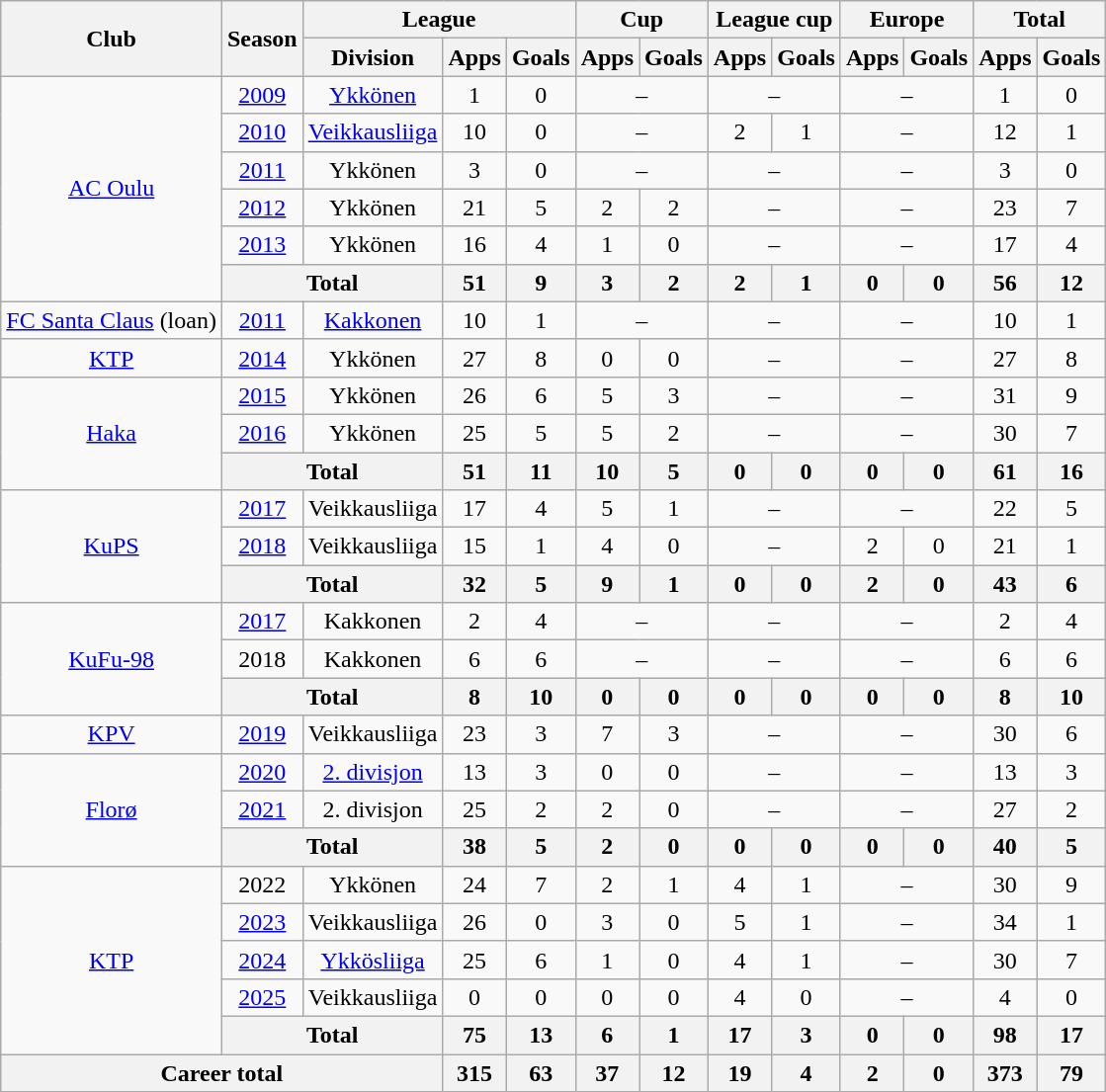<table class="wikitable" style="text-align:center">
<tr>
<th rowspan="2">Club</th>
<th rowspan="2">Season</th>
<th colspan="3">League</th>
<th colspan="2">Cup</th>
<th colspan="2">League cup</th>
<th colspan="2">Europe</th>
<th colspan="2">Total</th>
</tr>
<tr>
<th>Division</th>
<th>Apps</th>
<th>Goals</th>
<th>Apps</th>
<th>Goals</th>
<th>Apps</th>
<th>Goals</th>
<th>Apps</th>
<th>Goals</th>
<th>Apps</th>
<th>Goals</th>
</tr>
<tr>
<td rowspan=6><a href='#'>AC Oulu</a></td>
<td><a href='#'>2009</a></td>
<td><a href='#'>Ykkönen</a></td>
<td>1</td>
<td>0</td>
<td colspan=2>–</td>
<td colspan=2>–</td>
<td colspan=2>–</td>
<td>1</td>
<td>0</td>
</tr>
<tr>
<td><a href='#'>2010</a></td>
<td><a href='#'>Veikkausliiga</a></td>
<td>10</td>
<td>0</td>
<td colspan=2>–</td>
<td>2</td>
<td>1</td>
<td colspan=2>–</td>
<td>12</td>
<td>1</td>
</tr>
<tr>
<td><a href='#'>2011</a></td>
<td>Ykkönen</td>
<td>3</td>
<td>0</td>
<td colspan=2>–</td>
<td colspan=2>–</td>
<td colspan=2>–</td>
<td>3</td>
<td>0</td>
</tr>
<tr>
<td><a href='#'>2012</a></td>
<td>Ykkönen</td>
<td>21</td>
<td>5</td>
<td>2</td>
<td>2</td>
<td colspan=2>–</td>
<td colspan=2>–</td>
<td>23</td>
<td>7</td>
</tr>
<tr>
<td><a href='#'>2013</a></td>
<td>Ykkönen</td>
<td>16</td>
<td>4</td>
<td>1</td>
<td>0</td>
<td colspan=2>–</td>
<td colspan=2>–</td>
<td>17</td>
<td>4</td>
</tr>
<tr>
<th colspan=2>Total</th>
<th>51</th>
<th>9</th>
<th>3</th>
<th>2</th>
<th>2</th>
<th>1</th>
<th>0</th>
<th>0</th>
<th>56</th>
<th>12</th>
</tr>
<tr>
<td><a href='#'>FC Santa Claus</a> (loan)</td>
<td><a href='#'>2011</a></td>
<td><a href='#'>Kakkonen</a></td>
<td>10</td>
<td>1</td>
<td colspan=2>–</td>
<td colspan=2>–</td>
<td colspan=2>–</td>
<td>10</td>
<td>1</td>
</tr>
<tr>
<td><a href='#'>KTP</a></td>
<td><a href='#'>2014</a></td>
<td>Ykkönen</td>
<td>27</td>
<td>8</td>
<td>0</td>
<td>0</td>
<td colspan=2>–</td>
<td colspan=2>–</td>
<td>27</td>
<td>8</td>
</tr>
<tr>
<td rowspan=3><a href='#'>Haka</a></td>
<td><a href='#'>2015</a></td>
<td>Ykkönen</td>
<td>26</td>
<td>6</td>
<td>5</td>
<td>3</td>
<td colspan=2>–</td>
<td colspan=2>–</td>
<td>31</td>
<td>9</td>
</tr>
<tr>
<td><a href='#'>2016</a></td>
<td>Ykkönen</td>
<td>25</td>
<td>5</td>
<td>5</td>
<td>2</td>
<td colspan=2>–</td>
<td colspan=2>–</td>
<td>30</td>
<td>7</td>
</tr>
<tr>
<th colspan=2>Total</th>
<th>51</th>
<th>11</th>
<th>10</th>
<th>5</th>
<th>0</th>
<th>0</th>
<th>0</th>
<th>0</th>
<th>61</th>
<th>16</th>
</tr>
<tr>
<td rowspan=3><a href='#'>KuPS</a></td>
<td><a href='#'>2017</a></td>
<td>Veikkausliiga</td>
<td>17</td>
<td>4</td>
<td>5</td>
<td>1</td>
<td colspan=2>–</td>
<td colspan=2>–</td>
<td>22</td>
<td>5</td>
</tr>
<tr>
<td><a href='#'>2018</a></td>
<td>Veikkausliiga</td>
<td>15</td>
<td>1</td>
<td>4</td>
<td>0</td>
<td colspan=2>–</td>
<td>2</td>
<td>0</td>
<td>21</td>
<td>1</td>
</tr>
<tr>
<th colspan=2>Total</th>
<th>32</th>
<th>5</th>
<th>9</th>
<th>1</th>
<th>0</th>
<th>0</th>
<th>2</th>
<th>0</th>
<th>43</th>
<th>6</th>
</tr>
<tr>
<td rowspan=3><a href='#'>KuFu-98</a></td>
<td><a href='#'>2017</a></td>
<td>Kakkonen</td>
<td>2</td>
<td>4</td>
<td colspan=2>–</td>
<td colspan=2>–</td>
<td colspan=2>–</td>
<td>2</td>
<td>4</td>
</tr>
<tr>
<td>2018</td>
<td>Kakkonen</td>
<td>6</td>
<td>6</td>
<td colspan=2>–</td>
<td colspan=2>–</td>
<td colspan=2>–</td>
<td>6</td>
<td>6</td>
</tr>
<tr>
<th colspan=2>Total</th>
<th>8</th>
<th>10</th>
<th>0</th>
<th>0</th>
<th>0</th>
<th>0</th>
<th>0</th>
<th>0</th>
<th>8</th>
<th>10</th>
</tr>
<tr>
<td><a href='#'>KPV</a></td>
<td><a href='#'>2019</a></td>
<td>Veikkausliiga</td>
<td>23</td>
<td>3</td>
<td>7</td>
<td>3</td>
<td colspan=2>–</td>
<td colspan=2>–</td>
<td>30</td>
<td>6</td>
</tr>
<tr>
<td rowspan=3><a href='#'>Florø</a></td>
<td><a href='#'>2020</a></td>
<td><a href='#'>2. divisjon</a></td>
<td>13</td>
<td>3</td>
<td>0</td>
<td>0</td>
<td colspan=2>–</td>
<td colspan=2>–</td>
<td>13</td>
<td>3</td>
</tr>
<tr>
<td><a href='#'>2021</a></td>
<td>2. divisjon</td>
<td>25</td>
<td>2</td>
<td>2</td>
<td>0</td>
<td colspan=2>–</td>
<td colspan=2>–</td>
<td>27</td>
<td>2</td>
</tr>
<tr>
<th colspan=2>Total</th>
<th>38</th>
<th>5</th>
<th>2</th>
<th>0</th>
<th>0</th>
<th>0</th>
<th>0</th>
<th>0</th>
<th>40</th>
<th>5</th>
</tr>
<tr>
<td rowspan=5><a href='#'>KTP</a></td>
<td>2022</td>
<td>Ykkönen</td>
<td>24</td>
<td>7</td>
<td>2</td>
<td>1</td>
<td>4</td>
<td>1</td>
<td colspan=2>–</td>
<td>30</td>
<td>9</td>
</tr>
<tr>
<td><a href='#'>2023</a></td>
<td>Veikkausliiga</td>
<td>26</td>
<td>0</td>
<td>3</td>
<td>0</td>
<td>5</td>
<td>1</td>
<td colspan=2>–</td>
<td>34</td>
<td>1</td>
</tr>
<tr>
<td><a href='#'>2024</a></td>
<td><a href='#'>Ykkösliiga</a></td>
<td>25</td>
<td>6</td>
<td>1</td>
<td>0</td>
<td>4</td>
<td>1</td>
<td colspan=2>–</td>
<td>30</td>
<td>7</td>
</tr>
<tr>
<td><a href='#'>2025</a></td>
<td>Veikkausliiga</td>
<td>0</td>
<td>0</td>
<td>0</td>
<td>0</td>
<td>4</td>
<td>0</td>
<td colspan=2>–</td>
<td>4</td>
<td>0</td>
</tr>
<tr>
<th colspan=2>Total</th>
<th>75</th>
<th>13</th>
<th>6</th>
<th>1</th>
<th>17</th>
<th>3</th>
<th>0</th>
<th>0</th>
<th>98</th>
<th>17</th>
</tr>
<tr>
<th colspan="3">Career total</th>
<th>315</th>
<th>63</th>
<th>37</th>
<th>12</th>
<th>19</th>
<th>4</th>
<th>2</th>
<th>0</th>
<th>373</th>
<th>79</th>
</tr>
</table>
